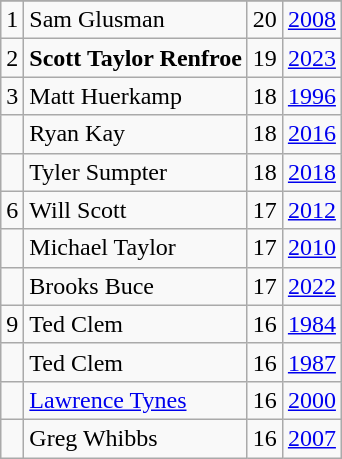<table class="wikitable">
<tr>
</tr>
<tr>
<td>1</td>
<td>Sam Glusman</td>
<td>20</td>
<td><a href='#'>2008</a></td>
</tr>
<tr>
<td>2</td>
<td><strong>Scott Taylor Renfroe</strong></td>
<td>19</td>
<td><a href='#'>2023</a></td>
</tr>
<tr>
<td>3</td>
<td>Matt Huerkamp</td>
<td>18</td>
<td><a href='#'>1996</a></td>
</tr>
<tr>
<td></td>
<td>Ryan Kay</td>
<td>18</td>
<td><a href='#'>2016</a></td>
</tr>
<tr>
<td></td>
<td>Tyler Sumpter</td>
<td>18</td>
<td><a href='#'>2018</a></td>
</tr>
<tr>
<td>6</td>
<td>Will Scott</td>
<td>17</td>
<td><a href='#'>2012</a></td>
</tr>
<tr>
<td></td>
<td>Michael Taylor</td>
<td>17</td>
<td><a href='#'>2010</a></td>
</tr>
<tr>
<td></td>
<td>Brooks Buce</td>
<td>17</td>
<td><a href='#'>2022</a></td>
</tr>
<tr>
<td>9</td>
<td>Ted Clem</td>
<td>16</td>
<td><a href='#'>1984</a></td>
</tr>
<tr>
<td></td>
<td>Ted Clem</td>
<td>16</td>
<td><a href='#'>1987</a></td>
</tr>
<tr>
<td></td>
<td><a href='#'>Lawrence Tynes</a></td>
<td>16</td>
<td><a href='#'>2000</a></td>
</tr>
<tr>
<td></td>
<td>Greg Whibbs</td>
<td>16</td>
<td><a href='#'>2007</a></td>
</tr>
</table>
